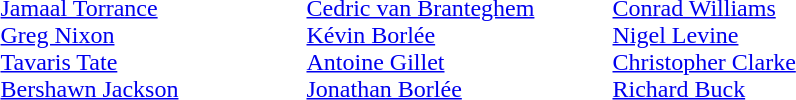<table>
<tr>
<td width=200 valign=top><em></em><br><a href='#'>Jamaal Torrance</a><br><a href='#'>Greg Nixon</a><br><a href='#'>Tavaris Tate</a><br><a href='#'>Bershawn Jackson</a></td>
<td width=200 valign=top><em></em><br><a href='#'>Cedric van Branteghem</a><br><a href='#'>Kévin Borlée</a><br><a href='#'>Antoine Gillet</a><br><a href='#'>Jonathan Borlée</a></td>
<td width=200 valign=top><em></em><br><a href='#'>Conrad Williams</a><br><a href='#'>Nigel Levine</a><br><a href='#'>Christopher Clarke</a><br><a href='#'>Richard Buck</a></td>
</tr>
</table>
